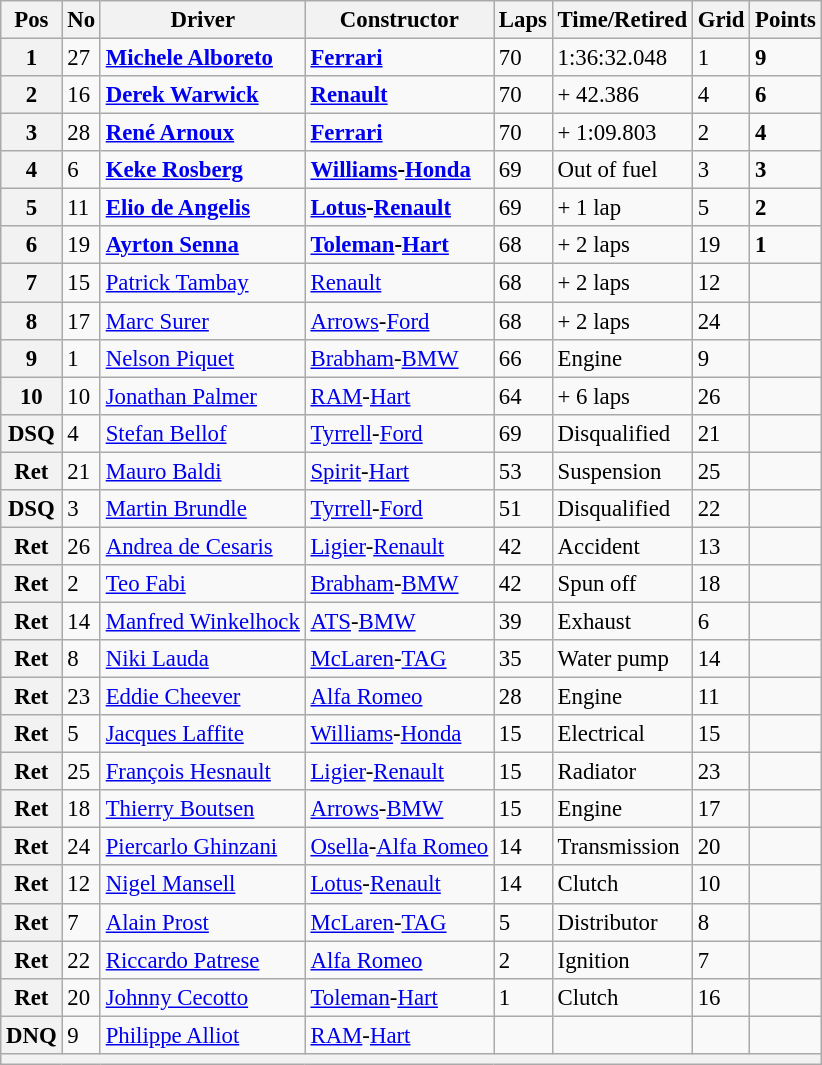<table class="wikitable" style="font-size: 95%;">
<tr>
<th>Pos</th>
<th>No</th>
<th>Driver</th>
<th>Constructor</th>
<th>Laps</th>
<th>Time/Retired</th>
<th>Grid</th>
<th>Points</th>
</tr>
<tr>
<th>1</th>
<td>27</td>
<td> <strong><a href='#'>Michele Alboreto</a></strong></td>
<td><strong><a href='#'>Ferrari</a></strong></td>
<td>70</td>
<td>1:36:32.048</td>
<td>1</td>
<td><strong>9</strong></td>
</tr>
<tr>
<th>2</th>
<td>16</td>
<td> <strong><a href='#'>Derek Warwick</a></strong></td>
<td><strong><a href='#'>Renault</a></strong></td>
<td>70</td>
<td>+ 42.386</td>
<td>4</td>
<td><strong>6</strong></td>
</tr>
<tr>
<th>3</th>
<td>28</td>
<td> <strong><a href='#'>René Arnoux</a></strong></td>
<td><strong><a href='#'>Ferrari</a></strong></td>
<td>70</td>
<td>+ 1:09.803</td>
<td>2</td>
<td><strong>4</strong></td>
</tr>
<tr>
<th>4</th>
<td>6</td>
<td> <strong><a href='#'>Keke Rosberg</a></strong></td>
<td><strong><a href='#'>Williams</a>-<a href='#'>Honda</a></strong></td>
<td>69</td>
<td>Out of fuel</td>
<td>3</td>
<td><strong>3</strong></td>
</tr>
<tr>
<th>5</th>
<td>11</td>
<td> <strong><a href='#'>Elio de Angelis</a></strong></td>
<td><strong><a href='#'>Lotus</a>-<a href='#'>Renault</a></strong></td>
<td>69</td>
<td>+ 1 lap</td>
<td>5</td>
<td><strong>2</strong></td>
</tr>
<tr>
<th>6</th>
<td>19</td>
<td> <strong><a href='#'>Ayrton Senna</a></strong></td>
<td><strong><a href='#'>Toleman</a>-<a href='#'>Hart</a></strong></td>
<td>68</td>
<td>+ 2 laps</td>
<td>19</td>
<td><strong>1</strong></td>
</tr>
<tr>
<th>7</th>
<td>15</td>
<td> <a href='#'>Patrick Tambay</a></td>
<td><a href='#'>Renault</a></td>
<td>68</td>
<td>+ 2 laps</td>
<td>12</td>
<td> </td>
</tr>
<tr>
<th>8</th>
<td>17</td>
<td> <a href='#'>Marc Surer</a></td>
<td><a href='#'>Arrows</a>-<a href='#'>Ford</a></td>
<td>68</td>
<td>+ 2 laps</td>
<td>24</td>
<td> </td>
</tr>
<tr>
<th>9</th>
<td>1</td>
<td> <a href='#'>Nelson Piquet</a></td>
<td><a href='#'>Brabham</a>-<a href='#'>BMW</a></td>
<td>66</td>
<td>Engine</td>
<td>9</td>
<td> </td>
</tr>
<tr>
<th>10</th>
<td>10</td>
<td> <a href='#'>Jonathan Palmer</a></td>
<td><a href='#'>RAM</a>-<a href='#'>Hart</a></td>
<td>64</td>
<td>+ 6 laps</td>
<td>26</td>
<td> </td>
</tr>
<tr>
<th>DSQ</th>
<td>4</td>
<td> <a href='#'>Stefan Bellof</a></td>
<td><a href='#'>Tyrrell</a>-<a href='#'>Ford</a></td>
<td>69</td>
<td>Disqualified</td>
<td>21</td>
<td> </td>
</tr>
<tr>
<th>Ret</th>
<td>21</td>
<td> <a href='#'>Mauro Baldi</a></td>
<td><a href='#'>Spirit</a>-<a href='#'>Hart</a></td>
<td>53</td>
<td>Suspension</td>
<td>25</td>
<td> </td>
</tr>
<tr>
<th>DSQ</th>
<td>3</td>
<td> <a href='#'>Martin Brundle</a></td>
<td><a href='#'>Tyrrell</a>-<a href='#'>Ford</a></td>
<td>51</td>
<td>Disqualified</td>
<td>22</td>
<td> </td>
</tr>
<tr>
<th>Ret</th>
<td>26</td>
<td> <a href='#'>Andrea de Cesaris</a></td>
<td><a href='#'>Ligier</a>-<a href='#'>Renault</a></td>
<td>42</td>
<td>Accident</td>
<td>13</td>
<td> </td>
</tr>
<tr>
<th>Ret</th>
<td>2</td>
<td> <a href='#'>Teo Fabi</a></td>
<td><a href='#'>Brabham</a>-<a href='#'>BMW</a></td>
<td>42</td>
<td>Spun off</td>
<td>18</td>
<td> </td>
</tr>
<tr>
<th>Ret</th>
<td>14</td>
<td> <a href='#'>Manfred Winkelhock</a></td>
<td><a href='#'>ATS</a>-<a href='#'>BMW</a></td>
<td>39</td>
<td>Exhaust</td>
<td>6</td>
<td> </td>
</tr>
<tr>
<th>Ret</th>
<td>8</td>
<td> <a href='#'>Niki Lauda</a></td>
<td><a href='#'>McLaren</a>-<a href='#'>TAG</a></td>
<td>35</td>
<td>Water pump</td>
<td>14</td>
<td> </td>
</tr>
<tr>
<th>Ret</th>
<td>23</td>
<td> <a href='#'>Eddie Cheever</a></td>
<td><a href='#'>Alfa Romeo</a></td>
<td>28</td>
<td>Engine</td>
<td>11</td>
<td> </td>
</tr>
<tr>
<th>Ret</th>
<td>5</td>
<td> <a href='#'>Jacques Laffite</a></td>
<td><a href='#'>Williams</a>-<a href='#'>Honda</a></td>
<td>15</td>
<td>Electrical</td>
<td>15</td>
<td> </td>
</tr>
<tr>
<th>Ret</th>
<td>25</td>
<td> <a href='#'>François Hesnault</a></td>
<td><a href='#'>Ligier</a>-<a href='#'>Renault</a></td>
<td>15</td>
<td>Radiator</td>
<td>23</td>
<td> </td>
</tr>
<tr>
<th>Ret</th>
<td>18</td>
<td> <a href='#'>Thierry Boutsen</a></td>
<td><a href='#'>Arrows</a>-<a href='#'>BMW</a></td>
<td>15</td>
<td>Engine</td>
<td>17</td>
<td> </td>
</tr>
<tr>
<th>Ret</th>
<td>24</td>
<td> <a href='#'>Piercarlo Ghinzani</a></td>
<td><a href='#'>Osella</a>-<a href='#'>Alfa Romeo</a></td>
<td>14</td>
<td>Transmission</td>
<td>20</td>
<td> </td>
</tr>
<tr>
<th>Ret</th>
<td>12</td>
<td> <a href='#'>Nigel Mansell</a></td>
<td><a href='#'>Lotus</a>-<a href='#'>Renault</a></td>
<td>14</td>
<td>Clutch</td>
<td>10</td>
<td> </td>
</tr>
<tr>
<th>Ret</th>
<td>7</td>
<td> <a href='#'>Alain Prost</a></td>
<td><a href='#'>McLaren</a>-<a href='#'>TAG</a></td>
<td>5</td>
<td>Distributor</td>
<td>8</td>
<td> </td>
</tr>
<tr>
<th>Ret</th>
<td>22</td>
<td> <a href='#'>Riccardo Patrese</a></td>
<td><a href='#'>Alfa Romeo</a></td>
<td>2</td>
<td>Ignition</td>
<td>7</td>
<td> </td>
</tr>
<tr>
<th>Ret</th>
<td>20</td>
<td> <a href='#'>Johnny Cecotto</a></td>
<td><a href='#'>Toleman</a>-<a href='#'>Hart</a></td>
<td>1</td>
<td>Clutch</td>
<td>16</td>
<td> </td>
</tr>
<tr>
<th>DNQ</th>
<td>9</td>
<td> <a href='#'>Philippe Alliot</a></td>
<td><a href='#'>RAM</a>-<a href='#'>Hart</a></td>
<td> </td>
<td> </td>
<td> </td>
<td> </td>
</tr>
<tr>
<th colspan="8"></th>
</tr>
</table>
